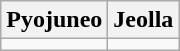<table class="wikitable">
<tr>
<th>Pyojuneo</th>
<th>Jeolla</th>
</tr>
<tr>
<td></td>
<td></td>
</tr>
</table>
